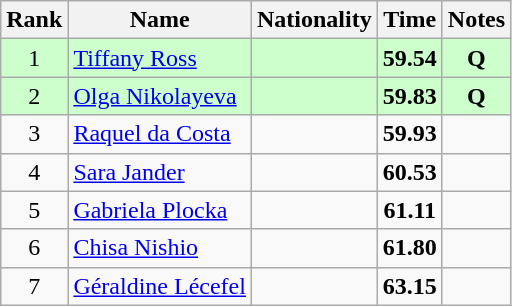<table class="wikitable sortable" style="text-align:center">
<tr>
<th>Rank</th>
<th>Name</th>
<th>Nationality</th>
<th>Time</th>
<th>Notes</th>
</tr>
<tr bgcolor=ccffcc>
<td>1</td>
<td align=left><a href='#'>Tiffany Ross</a></td>
<td align=left></td>
<td><strong>59.54</strong></td>
<td><strong>Q</strong></td>
</tr>
<tr bgcolor=ccffcc>
<td>2</td>
<td align=left><a href='#'>Olga Nikolayeva</a></td>
<td align=left></td>
<td><strong>59.83</strong></td>
<td><strong>Q</strong></td>
</tr>
<tr>
<td>3</td>
<td align=left><a href='#'>Raquel da Costa</a></td>
<td align=left></td>
<td><strong>59.93</strong></td>
<td></td>
</tr>
<tr>
<td>4</td>
<td align=left><a href='#'>Sara Jander</a></td>
<td align=left></td>
<td><strong>60.53</strong></td>
<td></td>
</tr>
<tr>
<td>5</td>
<td align=left><a href='#'>Gabriela Plocka</a></td>
<td align=left></td>
<td><strong>61.11</strong></td>
<td></td>
</tr>
<tr>
<td>6</td>
<td align=left><a href='#'>Chisa Nishio</a></td>
<td align=left></td>
<td><strong>61.80</strong></td>
<td></td>
</tr>
<tr>
<td>7</td>
<td align=left><a href='#'>Géraldine Lécefel</a></td>
<td align=left></td>
<td><strong>63.15</strong></td>
<td></td>
</tr>
</table>
